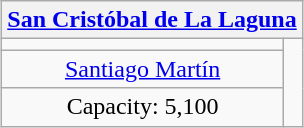<table class="wikitable" style="text-align:center; margin:auto">
<tr>
<th colspan=2><a href='#'>San Cristóbal de La Laguna</a></th>
</tr>
<tr>
<td></td>
<td rowspan=3></td>
</tr>
<tr>
<td><a href='#'>Santiago Martín</a></td>
</tr>
<tr>
<td>Capacity: 5,100</td>
</tr>
</table>
